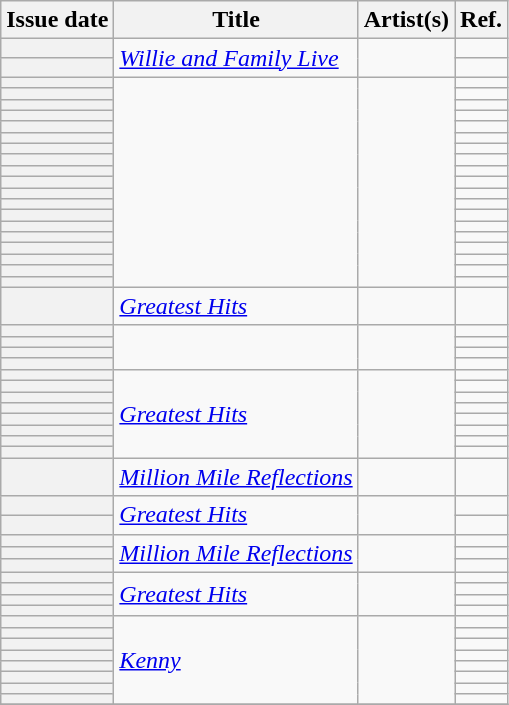<table class="wikitable sortable plainrowheaders">
<tr>
<th scope=col>Issue date</th>
<th scope=col>Title</th>
<th scope=col>Artist(s)</th>
<th scope=col class=unsortable>Ref.</th>
</tr>
<tr>
<th scope=row></th>
<td rowspan=2><em><a href='#'>Willie and Family Live</a></em></td>
<td rowspan=2></td>
<td align=center></td>
</tr>
<tr>
<th scope=row></th>
<td align=center></td>
</tr>
<tr>
<th scope=row></th>
<td rowspan=19><em></em></td>
<td rowspan=19></td>
<td align=center></td>
</tr>
<tr>
<th scope=row></th>
<td align=center></td>
</tr>
<tr>
<th scope=row></th>
<td align=center></td>
</tr>
<tr>
<th scope=row></th>
<td align=center></td>
</tr>
<tr>
<th scope=row></th>
<td align=center></td>
</tr>
<tr>
<th scope=row></th>
<td align=center></td>
</tr>
<tr>
<th scope=row></th>
<td align=center></td>
</tr>
<tr>
<th scope=row></th>
<td align=center></td>
</tr>
<tr>
<th scope=row></th>
<td align=center></td>
</tr>
<tr>
<th scope=row></th>
<td align=center></td>
</tr>
<tr>
<th scope=row></th>
<td align=center></td>
</tr>
<tr>
<th scope=row></th>
<td align=center></td>
</tr>
<tr>
<th scope=row></th>
<td align=center></td>
</tr>
<tr>
<th scope=row></th>
<td align=center></td>
</tr>
<tr>
<th scope=row></th>
<td align=center></td>
</tr>
<tr>
<th scope=row></th>
<td align=center></td>
</tr>
<tr>
<th scope=row></th>
<td align=center></td>
</tr>
<tr>
<th scope=row></th>
<td align=center></td>
</tr>
<tr>
<th scope=row></th>
<td align=center></td>
</tr>
<tr>
<th scope=row></th>
<td><em><a href='#'>Greatest Hits</a></em></td>
<td></td>
<td align=center></td>
</tr>
<tr>
<th scope=row></th>
<td rowspan=4><em></em></td>
<td rowspan=4></td>
<td align=center></td>
</tr>
<tr>
<th scope=row></th>
<td align=center></td>
</tr>
<tr>
<th scope=row></th>
<td align=center></td>
</tr>
<tr>
<th scope=row></th>
<td align=center></td>
</tr>
<tr>
<th scope=row></th>
<td rowspan=8><em><a href='#'>Greatest Hits</a></em></td>
<td rowspan=8></td>
<td align=center></td>
</tr>
<tr>
<th scope=row></th>
<td align=center></td>
</tr>
<tr>
<th scope=row></th>
<td align=center></td>
</tr>
<tr>
<th scope=row></th>
<td align=center></td>
</tr>
<tr>
<th scope=row></th>
<td align=center></td>
</tr>
<tr>
<th scope=row></th>
<td align=center></td>
</tr>
<tr>
<th scope=row></th>
<td align=center></td>
</tr>
<tr>
<th scope=row></th>
<td align=center></td>
</tr>
<tr>
<th scope=row></th>
<td><em><a href='#'>Million Mile Reflections</a></em></td>
<td></td>
<td align=center></td>
</tr>
<tr>
<th scope=row></th>
<td rowspan=2><em><a href='#'>Greatest Hits</a></em></td>
<td rowspan=2></td>
<td align=center></td>
</tr>
<tr>
<th scope=row></th>
<td align=center></td>
</tr>
<tr>
<th scope=row></th>
<td rowspan=3><em><a href='#'>Million Mile Reflections</a></em></td>
<td rowspan=3></td>
<td align=center></td>
</tr>
<tr>
<th scope=row></th>
<td align=center></td>
</tr>
<tr>
<th scope=row></th>
<td align=center></td>
</tr>
<tr>
<th scope=row></th>
<td rowspan=4><em><a href='#'>Greatest Hits</a></em></td>
<td rowspan=4></td>
<td align=center></td>
</tr>
<tr>
<th scope=row></th>
<td align=center></td>
</tr>
<tr>
<th scope=row></th>
<td align=center></td>
</tr>
<tr>
<th scope=row></th>
<td align=center></td>
</tr>
<tr>
<th scope=row></th>
<td rowspan=8><em><a href='#'>Kenny</a></em></td>
<td rowspan=8></td>
<td align=center></td>
</tr>
<tr>
<th scope=row></th>
<td align=center></td>
</tr>
<tr>
<th scope=row></th>
<td align=center></td>
</tr>
<tr>
<th scope=row></th>
<td align=center></td>
</tr>
<tr>
<th scope=row></th>
<td align=center></td>
</tr>
<tr>
<th scope=row></th>
<td align=center></td>
</tr>
<tr>
<th scope=row></th>
<td align=center></td>
</tr>
<tr>
<th scope=row></th>
<td align=center></td>
</tr>
<tr>
</tr>
</table>
